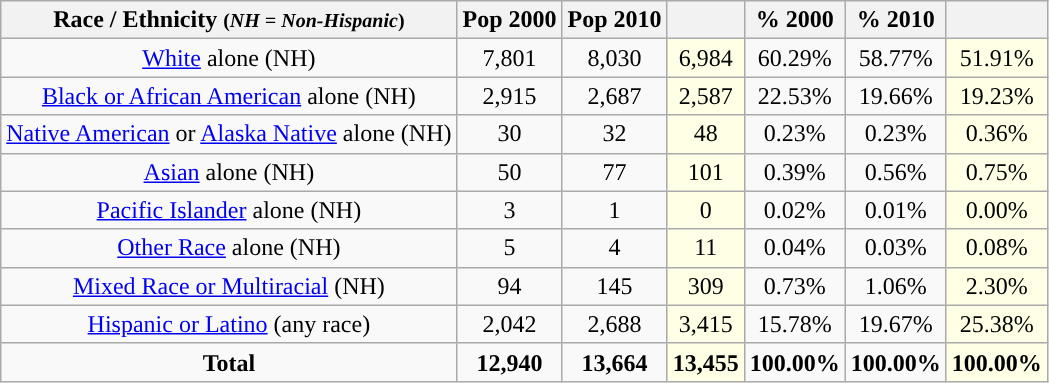<table class="wikitable" style="text-align:center;">
<tr>
<th>Race / Ethnicity <small>(<em>NH = Non-Hispanic</em>)</small></th>
<th>Pop 2000</th>
<th>Pop 2010</th>
<th></th>
<th>% 2000</th>
<th>% 2010</th>
<th></th>
</tr>
<tr>
<td><a href='#'>White</a> alone (NH)</td>
<td>7,801</td>
<td>8,030</td>
<td style='background: #ffffe6;'>6,984</td>
<td>60.29%</td>
<td>58.77%</td>
<td style='background: #ffffe6;'>51.91%</td>
</tr>
<tr>
<td><a href='#'>Black or African American</a> alone (NH)</td>
<td>2,915</td>
<td>2,687</td>
<td style='background: #ffffe6;'>2,587</td>
<td>22.53%</td>
<td>19.66%</td>
<td style='background: #ffffe6;'>19.23%</td>
</tr>
<tr>
<td><a href='#'>Native American</a> or <a href='#'>Alaska Native</a> alone (NH)</td>
<td>30</td>
<td>32</td>
<td style='background: #ffffe6;'>48</td>
<td>0.23%</td>
<td>0.23%</td>
<td style='background: #ffffe6;'>0.36%</td>
</tr>
<tr>
<td><a href='#'>Asian</a> alone (NH)</td>
<td>50</td>
<td>77</td>
<td style='background: #ffffe6;'>101</td>
<td>0.39%</td>
<td>0.56%</td>
<td style='background: #ffffe6;'>0.75%</td>
</tr>
<tr>
<td><a href='#'>Pacific Islander</a> alone (NH)</td>
<td>3</td>
<td>1</td>
<td style='background: #ffffe6;'>0</td>
<td>0.02%</td>
<td>0.01%</td>
<td style='background: #ffffe6;'>0.00%</td>
</tr>
<tr>
<td><a href='#'>Other Race</a> alone (NH)</td>
<td>5</td>
<td>4</td>
<td style='background: #ffffe6;'>11</td>
<td>0.04%</td>
<td>0.03%</td>
<td style='background: #ffffe6;'>0.08%</td>
</tr>
<tr>
<td><a href='#'>Mixed Race or Multiracial</a> (NH)</td>
<td>94</td>
<td>145</td>
<td style='background: #ffffe6;'>309</td>
<td>0.73%</td>
<td>1.06%</td>
<td style='background: #ffffe6;'>2.30%</td>
</tr>
<tr>
<td><a href='#'>Hispanic or Latino</a> (any race)</td>
<td>2,042</td>
<td>2,688</td>
<td style='background: #ffffe6;'>3,415</td>
<td>15.78%</td>
<td>19.67%</td>
<td style='background: #ffffe6;'>25.38%</td>
</tr>
<tr>
<td><strong>Total</strong></td>
<td><strong>12,940</strong></td>
<td><strong>13,664</strong></td>
<td style='background: #ffffe6;'><strong>13,455</strong></td>
<td><strong>100.00%</strong></td>
<td><strong>100.00%</strong></td>
<td style='background: #ffffe6;'><strong>100.00%</strong></td>
</tr>
</table>
